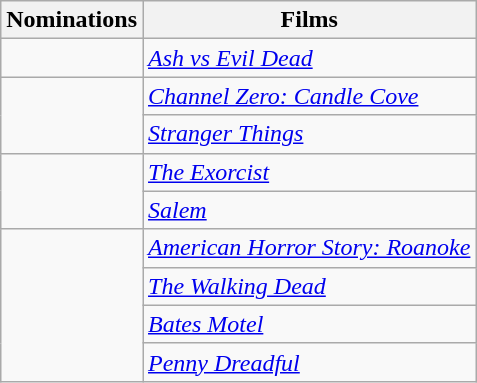<table class="wikitable">
<tr>
<th>Nominations</th>
<th>Films</th>
</tr>
<tr>
<td></td>
<td><em><a href='#'>Ash vs Evil Dead</a></em></td>
</tr>
<tr>
<td rowspan="2"></td>
<td><em><a href='#'>Channel Zero: Candle Cove</a></em></td>
</tr>
<tr>
<td><em><a href='#'>Stranger Things</a></em></td>
</tr>
<tr>
<td rowspan="2"></td>
<td><em><a href='#'>The Exorcist</a></em></td>
</tr>
<tr>
<td><em><a href='#'>Salem</a></em></td>
</tr>
<tr>
<td rowspan="4"></td>
<td><em><a href='#'>American Horror Story: Roanoke</a></em></td>
</tr>
<tr>
<td><em><a href='#'>The Walking Dead</a></em></td>
</tr>
<tr>
<td><em><a href='#'>Bates Motel</a></em></td>
</tr>
<tr>
<td><em><a href='#'>Penny Dreadful</a></em></td>
</tr>
</table>
